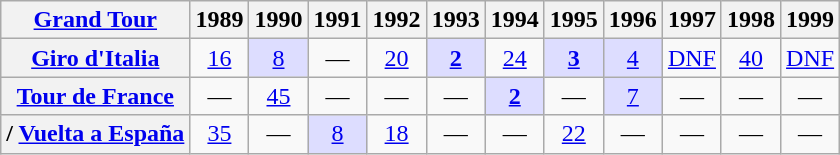<table class="wikitable plainrowheaders">
<tr>
<th scope="col"><a href='#'>Grand Tour</a></th>
<th scope="col">1989</th>
<th scope="col">1990</th>
<th scope="col">1991</th>
<th scope="col">1992</th>
<th scope="col">1993</th>
<th scope="col">1994</th>
<th scope="col">1995</th>
<th scope="col">1996</th>
<th scope="col">1997</th>
<th scope="col">1998</th>
<th scope="col">1999</th>
</tr>
<tr style="text-align:center;">
<th scope="row"> <a href='#'>Giro d'Italia</a></th>
<td><a href='#'>16</a></td>
<td style="background:#ddf;"><a href='#'>8</a></td>
<td>—</td>
<td><a href='#'>20</a></td>
<td style="background:#ddf;"><a href='#'><strong>2</strong></a></td>
<td><a href='#'>24</a></td>
<td style="background:#ddf;"><a href='#'><strong>3</strong></a></td>
<td style="background:#ddf;"><a href='#'>4</a></td>
<td><a href='#'>DNF</a></td>
<td><a href='#'>40</a></td>
<td><a href='#'>DNF</a></td>
</tr>
<tr style="text-align:center;">
<th scope="row"> <a href='#'>Tour de France</a></th>
<td>—</td>
<td><a href='#'>45</a></td>
<td>—</td>
<td>—</td>
<td>—</td>
<td style="background:#ddf;"><a href='#'><strong>2</strong></a></td>
<td>—</td>
<td style="background:#ddf;"><a href='#'>7</a></td>
<td>—</td>
<td>—</td>
<td>—</td>
</tr>
<tr style="text-align:center;">
<th scope="row">/ <a href='#'>Vuelta a España</a></th>
<td><a href='#'>35</a></td>
<td>—</td>
<td style="background:#ddf;"><a href='#'>8</a></td>
<td><a href='#'>18</a></td>
<td>—</td>
<td>—</td>
<td><a href='#'>22</a></td>
<td>—</td>
<td>—</td>
<td>—</td>
<td>—</td>
</tr>
</table>
